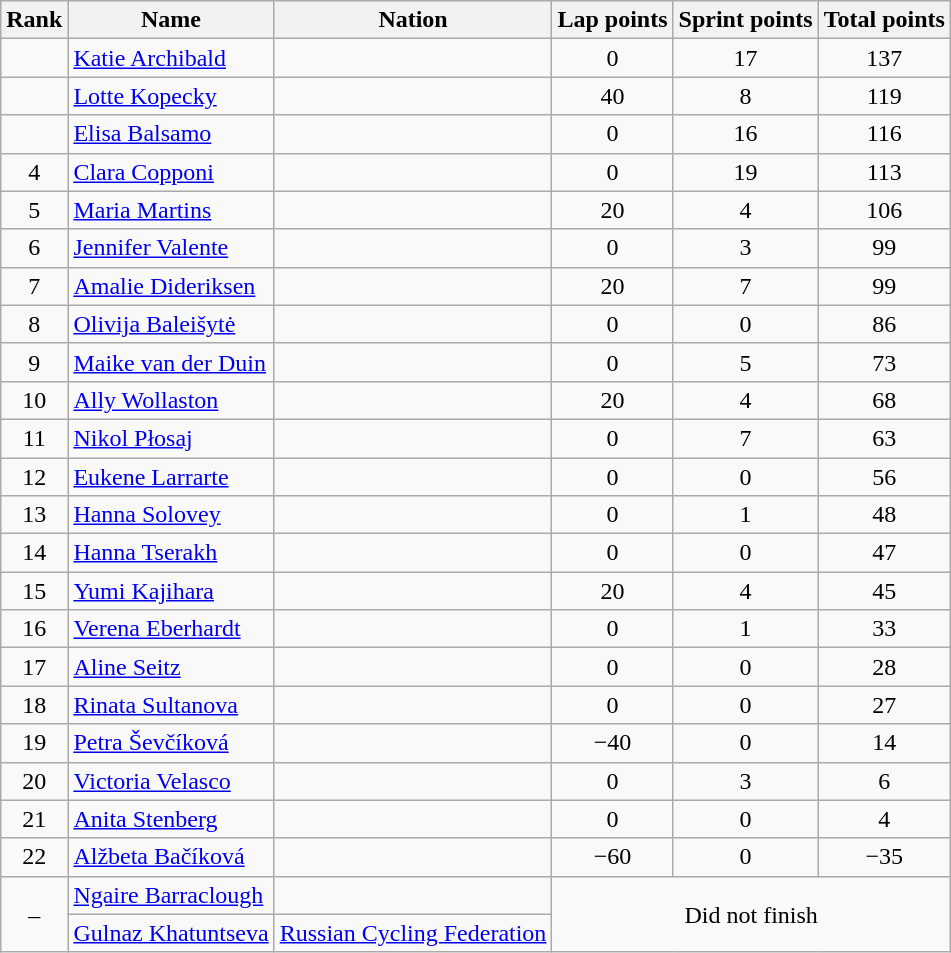<table class="wikitable sortable" style="text-align:center">
<tr>
<th>Rank</th>
<th>Name</th>
<th>Nation</th>
<th>Lap points</th>
<th>Sprint points</th>
<th>Total points</th>
</tr>
<tr>
<td></td>
<td align=left><a href='#'>Katie Archibald</a></td>
<td align=left></td>
<td>0</td>
<td>17</td>
<td>137</td>
</tr>
<tr>
<td></td>
<td align=left><a href='#'>Lotte Kopecky</a></td>
<td align=left></td>
<td>40</td>
<td>8</td>
<td>119</td>
</tr>
<tr>
<td></td>
<td align=left><a href='#'>Elisa Balsamo</a></td>
<td align=left></td>
<td>0</td>
<td>16</td>
<td>116</td>
</tr>
<tr>
<td>4</td>
<td align=left><a href='#'>Clara Copponi</a></td>
<td align=left></td>
<td>0</td>
<td>19</td>
<td>113</td>
</tr>
<tr>
<td>5</td>
<td align=left><a href='#'>Maria Martins</a></td>
<td align=left></td>
<td>20</td>
<td>4</td>
<td>106</td>
</tr>
<tr>
<td>6</td>
<td align=left><a href='#'>Jennifer Valente</a></td>
<td align=left></td>
<td>0</td>
<td>3</td>
<td>99</td>
</tr>
<tr>
<td>7</td>
<td align=left><a href='#'>Amalie Dideriksen</a></td>
<td align=left></td>
<td>20</td>
<td>7</td>
<td>99</td>
</tr>
<tr>
<td>8</td>
<td align=left><a href='#'>Olivija Baleišytė</a></td>
<td align=left></td>
<td>0</td>
<td>0</td>
<td>86</td>
</tr>
<tr>
<td>9</td>
<td align=left><a href='#'>Maike van der Duin</a></td>
<td align=left></td>
<td>0</td>
<td>5</td>
<td>73</td>
</tr>
<tr>
<td>10</td>
<td align=left><a href='#'>Ally Wollaston</a></td>
<td align=left></td>
<td>20</td>
<td>4</td>
<td>68</td>
</tr>
<tr>
<td>11</td>
<td align=left><a href='#'>Nikol Płosaj</a></td>
<td align=left></td>
<td>0</td>
<td>7</td>
<td>63</td>
</tr>
<tr>
<td>12</td>
<td align=left><a href='#'>Eukene Larrarte</a></td>
<td align=left></td>
<td>0</td>
<td>0</td>
<td>56</td>
</tr>
<tr>
<td>13</td>
<td align=left><a href='#'>Hanna Solovey</a></td>
<td align=left></td>
<td>0</td>
<td>1</td>
<td>48</td>
</tr>
<tr>
<td>14</td>
<td align=left><a href='#'>Hanna Tserakh</a></td>
<td align=left></td>
<td>0</td>
<td>0</td>
<td>47</td>
</tr>
<tr>
<td>15</td>
<td align=left><a href='#'>Yumi Kajihara</a></td>
<td align=left></td>
<td>20</td>
<td>4</td>
<td>45</td>
</tr>
<tr>
<td>16</td>
<td align=left><a href='#'>Verena Eberhardt</a></td>
<td align=left></td>
<td>0</td>
<td>1</td>
<td>33</td>
</tr>
<tr>
<td>17</td>
<td align=left><a href='#'>Aline Seitz</a></td>
<td align=left></td>
<td>0</td>
<td>0</td>
<td>28</td>
</tr>
<tr>
<td>18</td>
<td align=left><a href='#'>Rinata Sultanova</a></td>
<td align=left></td>
<td>0</td>
<td>0</td>
<td>27</td>
</tr>
<tr>
<td>19</td>
<td align=left><a href='#'>Petra Ševčíková</a></td>
<td align=left></td>
<td>−40</td>
<td>0</td>
<td>14</td>
</tr>
<tr>
<td>20</td>
<td align=left><a href='#'>Victoria Velasco</a></td>
<td align=left></td>
<td>0</td>
<td>3</td>
<td>6</td>
</tr>
<tr>
<td>21</td>
<td align=left><a href='#'>Anita Stenberg</a></td>
<td align=left></td>
<td>0</td>
<td>0</td>
<td>4</td>
</tr>
<tr>
<td>22</td>
<td align=left><a href='#'>Alžbeta Bačíková</a></td>
<td align=left></td>
<td>−60</td>
<td>0</td>
<td>−35</td>
</tr>
<tr>
<td rowspan=2>–</td>
<td align=left><a href='#'>Ngaire Barraclough</a></td>
<td align=left></td>
<td rowspan=2 colspan=3>Did not finish</td>
</tr>
<tr>
<td align=left><a href='#'>Gulnaz Khatuntseva</a></td>
<td align=left><a href='#'>Russian Cycling Federation</a></td>
</tr>
</table>
